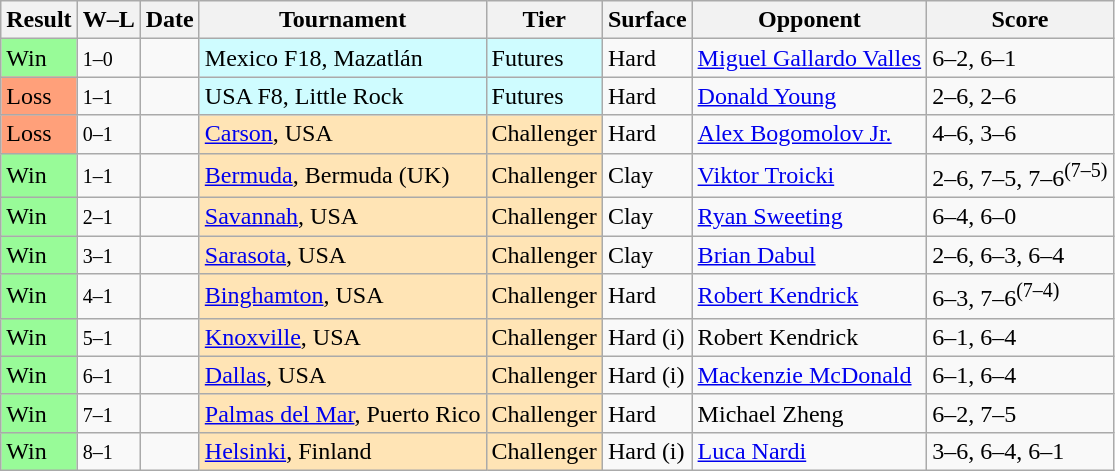<table class="sortable wikitable">
<tr>
<th>Result</th>
<th class="unsortable">W–L</th>
<th>Date</th>
<th>Tournament</th>
<th>Tier</th>
<th>Surface</th>
<th>Opponent</th>
<th class="unsortable">Score</th>
</tr>
<tr>
<td bgcolor=98FB98>Win</td>
<td><small>1–0</small></td>
<td></td>
<td style="background:#cffcff;">Mexico F18, Mazatlán</td>
<td style="background:#cffcff;">Futures</td>
<td>Hard</td>
<td> <a href='#'>Miguel Gallardo Valles</a></td>
<td>6–2, 6–1</td>
</tr>
<tr>
<td bgcolor=FFA07A>Loss</td>
<td><small>1–1</small></td>
<td></td>
<td style="background:#cffcff;">USA F8, Little Rock</td>
<td style="background:#cffcff;">Futures</td>
<td>Hard</td>
<td> <a href='#'>Donald Young</a></td>
<td>2–6, 2–6</td>
</tr>
<tr>
<td bgcolor=FFA07A>Loss</td>
<td><small>0–1</small></td>
<td></td>
<td style="background:moccasin;"><a href='#'>Carson</a>, USA</td>
<td style="background:moccasin;">Challenger</td>
<td>Hard</td>
<td> <a href='#'>Alex Bogomolov Jr.</a></td>
<td>4–6, 3–6</td>
</tr>
<tr>
<td bgcolor=98FB98>Win</td>
<td><small>1–1</small></td>
<td><a href='#'></a></td>
<td style="background:moccasin;"><a href='#'>Bermuda</a>, Bermuda (UK)</td>
<td style="background:moccasin;">Challenger</td>
<td>Clay</td>
<td> <a href='#'>Viktor Troicki</a></td>
<td>2–6, 7–5, 7–6<sup>(7–5)</sup></td>
</tr>
<tr>
<td bgcolor=98FB98>Win</td>
<td><small>2–1</small></td>
<td><a href='#'></a></td>
<td style="background:moccasin;"><a href='#'>Savannah</a>, USA</td>
<td style="background:moccasin;">Challenger</td>
<td>Clay</td>
<td> <a href='#'>Ryan Sweeting</a></td>
<td>6–4, 6–0</td>
</tr>
<tr>
<td bgcolor=98FB98>Win</td>
<td><small>3–1</small></td>
<td><a href='#'></a></td>
<td style="background:moccasin;"><a href='#'>Sarasota</a>, USA</td>
<td style="background:moccasin;">Challenger</td>
<td>Clay</td>
<td> <a href='#'>Brian Dabul</a></td>
<td>2–6, 6–3, 6–4</td>
</tr>
<tr>
<td bgcolor=98FB98>Win</td>
<td><small>4–1</small></td>
<td><a href='#'></a></td>
<td style="background:moccasin;"><a href='#'>Binghamton</a>, USA</td>
<td style="background:moccasin;">Challenger</td>
<td>Hard</td>
<td> <a href='#'>Robert Kendrick</a></td>
<td>6–3, 7–6<sup>(7–4)</sup></td>
</tr>
<tr>
<td bgcolor=98FB98>Win</td>
<td><small>5–1</small></td>
<td><a href='#'></a></td>
<td style="background:moccasin;"><a href='#'>Knoxville</a>, USA</td>
<td style="background:moccasin;">Challenger</td>
<td>Hard (i)</td>
<td> Robert Kendrick</td>
<td>6–1, 6–4</td>
</tr>
<tr>
<td bgcolor=98FB98>Win</td>
<td><small>6–1</small></td>
<td><a href='#'></a></td>
<td style="background:moccasin;"><a href='#'>Dallas</a>, USA</td>
<td style="background:moccasin;">Challenger</td>
<td>Hard (i)</td>
<td> <a href='#'>Mackenzie McDonald</a></td>
<td>6–1, 6–4</td>
</tr>
<tr>
<td bgcolor=98FB98>Win</td>
<td><small>7–1</small></td>
<td><a href='#'></a></td>
<td style="background:moccasin;"><a href='#'>Palmas del Mar</a>, Puerto Rico</td>
<td style="background:moccasin;">Challenger</td>
<td>Hard</td>
<td> Michael Zheng</td>
<td>6–2, 7–5</td>
</tr>
<tr>
<td bgcolor=98FB98>Win</td>
<td><small>8–1</small></td>
<td><a href='#'></a></td>
<td style="background:moccasin;"><a href='#'>Helsinki</a>, Finland</td>
<td style="background:moccasin;">Challenger</td>
<td>Hard (i)</td>
<td> <a href='#'>Luca Nardi</a></td>
<td>3–6, 6–4, 6–1</td>
</tr>
</table>
